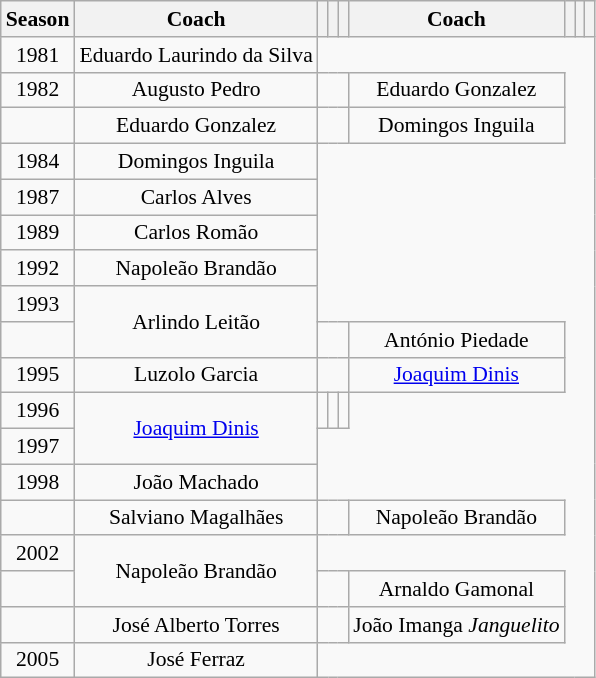<table class="wikitable" style="text-align:center; font-size:90%">
<tr>
<th>Season</th>
<th>Coach</th>
<th></th>
<th></th>
<th></th>
<th>Coach</th>
<th></th>
<th></th>
<th></th>
</tr>
<tr>
<td>1981</td>
<td> Eduardo Laurindo da Silva</td>
</tr>
<tr>
<td>1982</td>
<td> Augusto Pedro</td>
<td colspan=3></td>
<td> Eduardo Gonzalez</td>
</tr>
<tr>
<td></td>
<td> Eduardo Gonzalez</td>
<td colspan=3></td>
<td> Domingos Inguila</td>
</tr>
<tr>
<td>1984</td>
<td> Domingos Inguila</td>
</tr>
<tr>
<td>1987</td>
<td> Carlos Alves</td>
</tr>
<tr>
<td>1989</td>
<td> Carlos Romão</td>
</tr>
<tr>
<td>1992</td>
<td> Napoleão Brandão</td>
</tr>
<tr>
<td>1993</td>
<td rowspan=2> Arlindo Leitão</td>
</tr>
<tr>
<td></td>
<td colspan=3></td>
<td> António Piedade</td>
</tr>
<tr>
<td>1995</td>
<td> Luzolo Garcia</td>
<td colspan=3></td>
<td> <a href='#'>Joaquim Dinis</a></td>
</tr>
<tr>
<td>1996</td>
<td rowspan=2> <a href='#'>Joaquim Dinis</a></td>
<td></td>
<td></td>
<td></td>
</tr>
<tr>
<td>1997</td>
</tr>
<tr>
<td>1998</td>
<td> João Machado</td>
</tr>
<tr>
<td></td>
<td> Salviano Magalhães</td>
<td colspan=3></td>
<td> Napoleão Brandão</td>
</tr>
<tr>
<td>2002</td>
<td rowspan=2> Napoleão Brandão</td>
</tr>
<tr>
<td></td>
<td colspan=3></td>
<td> Arnaldo Gamonal</td>
</tr>
<tr>
<td></td>
<td> José Alberto Torres</td>
<td colspan=3></td>
<td> João Imanga <em>Janguelito</em></td>
</tr>
<tr>
<td>2005</td>
<td> José Ferraz</td>
</tr>
</table>
